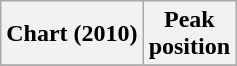<table class="wikitable plainrowheaders" style="text-align:center">
<tr>
<th scope="col">Chart (2010)</th>
<th scope="col">Peak<br>position</th>
</tr>
<tr>
</tr>
</table>
